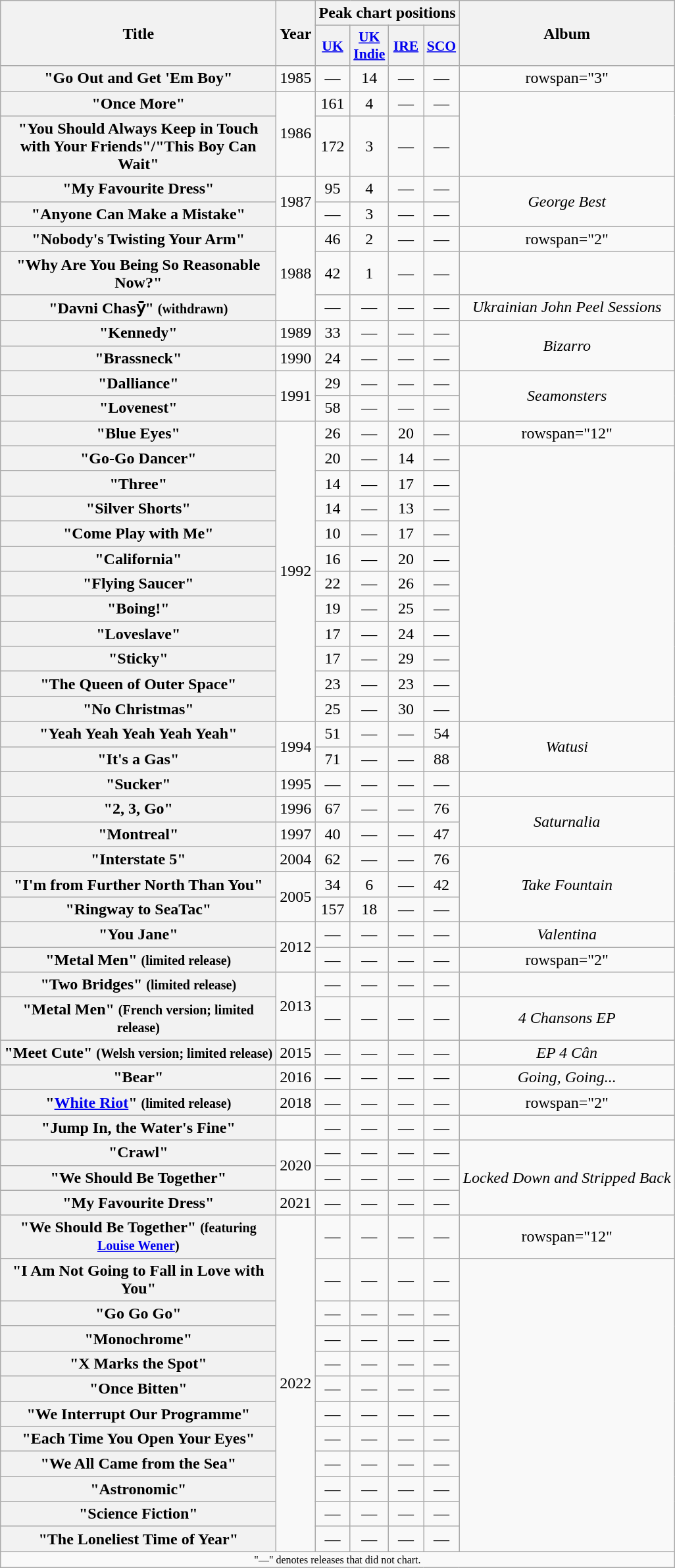<table class="wikitable plainrowheaders" style="text-align:center;">
<tr>
<th rowspan="2" scope="col" style="width:17em;">Title</th>
<th rowspan="2" scope="col" style="width:2em;">Year</th>
<th colspan="4">Peak chart positions</th>
<th rowspan="2">Album</th>
</tr>
<tr>
<th scope="col" style="width:2em;font-size:90%;"><a href='#'>UK</a><br></th>
<th scope="col" style="width:2em;font-size:90%;"><a href='#'>UK<br>Indie</a><br></th>
<th scope="col" style="width:2em;font-size:90%;"><a href='#'>IRE</a><br></th>
<th scope="col" style="width:2em;font-size:90%;"><a href='#'>SCO</a></th>
</tr>
<tr>
<th scope="row">"Go Out and Get 'Em Boy"</th>
<td>1985</td>
<td>—</td>
<td>14</td>
<td>—</td>
<td>—</td>
<td>rowspan="3" </td>
</tr>
<tr>
<th scope="row">"Once More"</th>
<td rowspan="2">1986</td>
<td>161</td>
<td>4</td>
<td>—</td>
<td>—</td>
</tr>
<tr>
<th scope="row">"You Should Always Keep in Touch with Your Friends"/"This Boy Can Wait"</th>
<td>172</td>
<td>3</td>
<td>—</td>
<td>—</td>
</tr>
<tr>
<th scope="row">"My Favourite Dress"</th>
<td rowspan="2">1987</td>
<td>95</td>
<td>4</td>
<td>—</td>
<td>—</td>
<td rowspan="2"><em>George Best</em></td>
</tr>
<tr>
<th scope="row">"Anyone Can Make a Mistake"</th>
<td>—</td>
<td>3</td>
<td>—</td>
<td>—</td>
</tr>
<tr>
<th scope="row">"Nobody's Twisting Your Arm"</th>
<td rowspan="3">1988</td>
<td>46</td>
<td>2</td>
<td>—</td>
<td>—</td>
<td>rowspan="2" </td>
</tr>
<tr>
<th scope="row">"Why Are You Being So Reasonable Now?"</th>
<td>42</td>
<td>1</td>
<td>—</td>
<td>—</td>
</tr>
<tr>
<th scope="row">"Davni Chasȳ" <small>(withdrawn)</small></th>
<td>—</td>
<td>—</td>
<td>—</td>
<td>—</td>
<td><em>Ukrainian John Peel Sessions</em></td>
</tr>
<tr>
<th scope="row">"Kennedy"</th>
<td>1989</td>
<td>33</td>
<td>—</td>
<td>—</td>
<td>—</td>
<td rowspan="2"><em>Bizarro</em></td>
</tr>
<tr>
<th scope="row">"Brassneck"</th>
<td>1990</td>
<td>24</td>
<td>—</td>
<td>—</td>
<td>—</td>
</tr>
<tr>
<th scope="row">"Dalliance"</th>
<td rowspan="2">1991</td>
<td>29</td>
<td>—</td>
<td>—</td>
<td>—</td>
<td rowspan="2"><em>Seamonsters</em></td>
</tr>
<tr>
<th scope="row">"Lovenest"</th>
<td>58</td>
<td>—</td>
<td>—</td>
<td>—</td>
</tr>
<tr>
<th scope="row">"Blue Eyes"</th>
<td rowspan="12">1992</td>
<td>26</td>
<td>—</td>
<td>20</td>
<td>—</td>
<td>rowspan="12" </td>
</tr>
<tr>
<th scope="row">"Go-Go Dancer"</th>
<td>20</td>
<td>—</td>
<td>14</td>
<td>—</td>
</tr>
<tr>
<th scope="row">"Three"</th>
<td>14</td>
<td>—</td>
<td>17</td>
<td>—</td>
</tr>
<tr>
<th scope="row">"Silver Shorts"</th>
<td>14</td>
<td>—</td>
<td>13</td>
<td>—</td>
</tr>
<tr>
<th scope="row">"Come Play with Me"</th>
<td>10</td>
<td>—</td>
<td>17</td>
<td>—</td>
</tr>
<tr>
<th scope="row">"California"</th>
<td>16</td>
<td>—</td>
<td>20</td>
<td>—</td>
</tr>
<tr>
<th scope="row">"Flying Saucer"</th>
<td>22</td>
<td>—</td>
<td>26</td>
<td>—</td>
</tr>
<tr>
<th scope="row">"Boing!"</th>
<td>19</td>
<td>—</td>
<td>25</td>
<td>—</td>
</tr>
<tr>
<th scope="row">"Loveslave"</th>
<td>17</td>
<td>—</td>
<td>24</td>
<td>—</td>
</tr>
<tr>
<th scope="row">"Sticky"</th>
<td>17</td>
<td>—</td>
<td>29</td>
<td>—</td>
</tr>
<tr>
<th scope="row">"The Queen of Outer Space"</th>
<td>23</td>
<td>—</td>
<td>23</td>
<td>—</td>
</tr>
<tr>
<th scope="row">"No Christmas"</th>
<td>25</td>
<td>—</td>
<td>30</td>
<td>—</td>
</tr>
<tr>
<th scope="row">"Yeah Yeah Yeah Yeah Yeah"</th>
<td rowspan="2">1994</td>
<td>51</td>
<td>—</td>
<td>—</td>
<td>54</td>
<td rowspan="2"><em>Watusi</em></td>
</tr>
<tr>
<th scope="row">"It's a Gas"</th>
<td>71</td>
<td>—</td>
<td>—</td>
<td>88</td>
</tr>
<tr>
<th scope="row">"Sucker"</th>
<td>1995</td>
<td>—</td>
<td>—</td>
<td>—</td>
<td>—</td>
<td></td>
</tr>
<tr>
<th scope="row">"2, 3, Go"</th>
<td>1996</td>
<td>67</td>
<td>—</td>
<td>—</td>
<td>76</td>
<td rowspan="2"><em>Saturnalia</em></td>
</tr>
<tr>
<th scope="row">"Montreal"</th>
<td>1997</td>
<td>40</td>
<td>—</td>
<td>—</td>
<td>47</td>
</tr>
<tr>
<th scope="row">"Interstate 5"</th>
<td>2004</td>
<td>62</td>
<td>—</td>
<td>—</td>
<td>76</td>
<td rowspan="3"><em>Take Fountain</em></td>
</tr>
<tr>
<th scope="row">"I'm from Further North Than You"</th>
<td rowspan="2">2005</td>
<td>34</td>
<td>6</td>
<td>—</td>
<td>42</td>
</tr>
<tr>
<th scope="row">"Ringway to SeaTac"</th>
<td>157</td>
<td>18</td>
<td>—</td>
<td>—</td>
</tr>
<tr>
<th scope="row">"You Jane"</th>
<td rowspan="2">2012</td>
<td>—</td>
<td>—</td>
<td>—</td>
<td>—</td>
<td><em>Valentina</em></td>
</tr>
<tr>
<th scope="row">"Metal Men" <small>(limited release)</small></th>
<td>—</td>
<td>—</td>
<td>—</td>
<td>—</td>
<td>rowspan="2" </td>
</tr>
<tr>
<th scope="row">"Two Bridges" <small>(limited release)</small></th>
<td rowspan="2">2013</td>
<td>—</td>
<td>—</td>
<td>—</td>
<td>—</td>
</tr>
<tr>
<th scope="row">"Metal Men" <small>(French version; limited release)</small></th>
<td>—</td>
<td>—</td>
<td>—</td>
<td>—</td>
<td><em>4 Chansons EP</em></td>
</tr>
<tr>
<th scope="row">"Meet Cute" <small>(Welsh version; limited release)</small></th>
<td>2015</td>
<td>—</td>
<td>—</td>
<td>—</td>
<td>—</td>
<td><em>EP 4 Cân</em></td>
</tr>
<tr>
<th scope="row">"Bear"</th>
<td>2016</td>
<td>—</td>
<td>—</td>
<td>—</td>
<td>—</td>
<td><em>Going, Going...</em></td>
</tr>
<tr>
<th scope="row">"<a href='#'>White Riot</a>" <small>(limited release)</small></th>
<td>2018</td>
<td>—</td>
<td>—</td>
<td>—</td>
<td>—</td>
<td>rowspan="2" </td>
</tr>
<tr>
<th scope="row">"Jump In, the Water's Fine"</th>
<td></td>
<td>—</td>
<td>—</td>
<td>—</td>
<td>—</td>
</tr>
<tr>
<th scope="row">"Crawl"</th>
<td rowspan="2">2020</td>
<td>—</td>
<td>—</td>
<td>—</td>
<td>—</td>
<td rowspan="3"><em>Locked Down and Stripped Back</em></td>
</tr>
<tr>
<th scope="row">"We Should Be Together"</th>
<td>—</td>
<td>—</td>
<td>—</td>
<td>—</td>
</tr>
<tr>
<th scope="row">"My Favourite Dress"</th>
<td>2021</td>
<td>—</td>
<td>—</td>
<td>—</td>
<td>—</td>
</tr>
<tr>
<th scope="row">"We Should Be Together" <small>(featuring <a href='#'>Louise Wener</a>)</small></th>
<td rowspan="12">2022</td>
<td>—</td>
<td>—</td>
<td>—</td>
<td>—</td>
<td>rowspan="12" </td>
</tr>
<tr>
<th scope="row">"I Am Not Going to Fall in Love with You"</th>
<td>—</td>
<td>—</td>
<td>—</td>
<td>—</td>
</tr>
<tr>
<th scope="row">"Go Go Go"</th>
<td>—</td>
<td>—</td>
<td>—</td>
<td>—</td>
</tr>
<tr>
<th scope="row">"Monochrome"</th>
<td>—</td>
<td>—</td>
<td>—</td>
<td>—</td>
</tr>
<tr>
<th scope="row">"X Marks the Spot"</th>
<td>—</td>
<td>—</td>
<td>—</td>
<td>—</td>
</tr>
<tr>
<th scope="row">"Once Bitten"</th>
<td>—</td>
<td>—</td>
<td>—</td>
<td>—</td>
</tr>
<tr>
<th scope="row">"We Interrupt Our Programme"</th>
<td>—</td>
<td>—</td>
<td>—</td>
<td>—</td>
</tr>
<tr>
<th scope="row">"Each Time You Open Your Eyes"</th>
<td>—</td>
<td>—</td>
<td>—</td>
<td>—</td>
</tr>
<tr>
<th scope="row">"We All Came from the Sea"</th>
<td>—</td>
<td>—</td>
<td>—</td>
<td>—</td>
</tr>
<tr>
<th scope="row">"Astronomic"</th>
<td>—</td>
<td>—</td>
<td>—</td>
<td>—</td>
</tr>
<tr>
<th scope="row">"Science Fiction"</th>
<td>—</td>
<td>—</td>
<td>—</td>
<td>—</td>
</tr>
<tr>
<th scope="row">"The Loneliest Time of Year"</th>
<td>—</td>
<td>—</td>
<td>—</td>
<td>—</td>
</tr>
<tr>
<td colspan="7" style="font-size:8pt">"—" denotes releases that did not chart.</td>
</tr>
</table>
